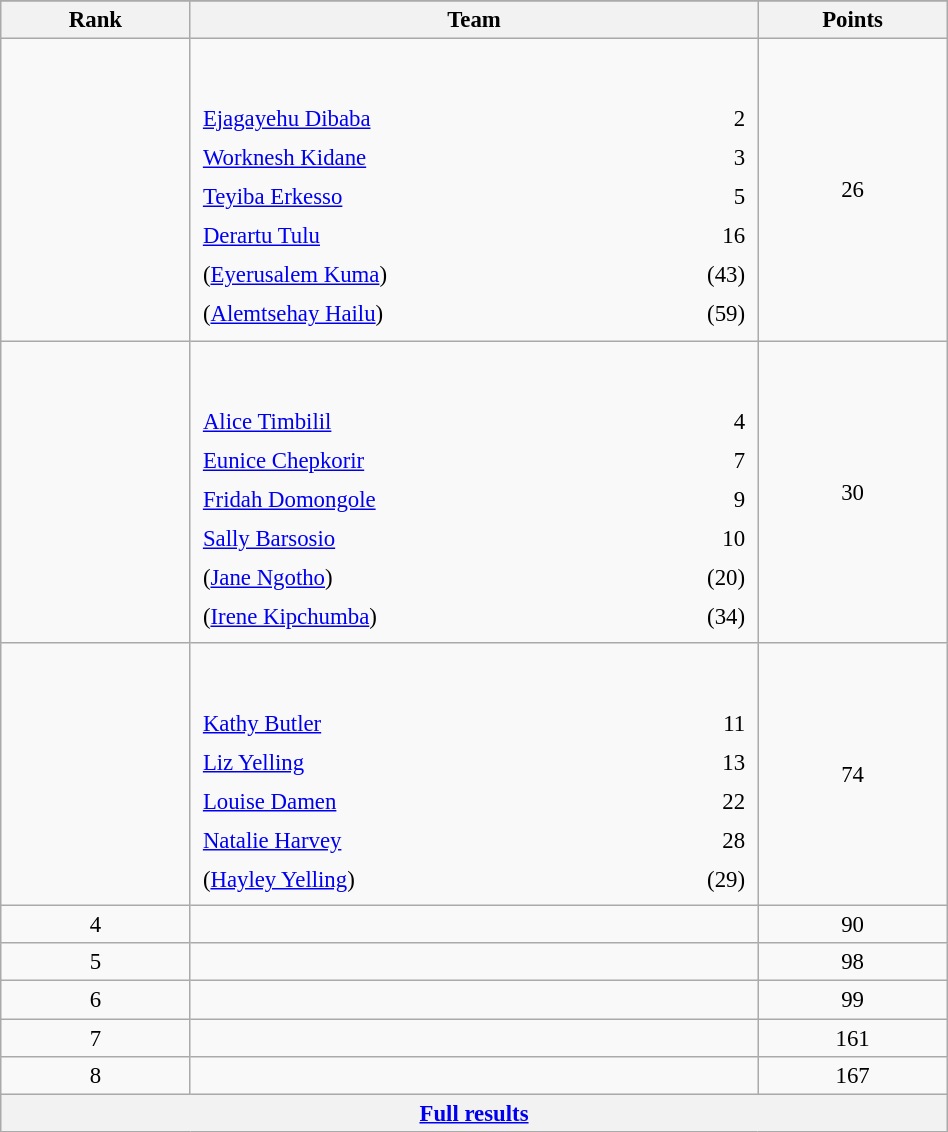<table class="wikitable sortable" style=" text-align:center; font-size:95%;" width="50%">
<tr>
</tr>
<tr>
<th width=10%>Rank</th>
<th width=30%>Team</th>
<th width=10%>Points</th>
</tr>
<tr>
<td align=center></td>
<td align=left> <br><br><table width=100%>
<tr>
<td align=left style="border:0"><a href='#'>Ejagayehu Dibaba</a></td>
<td align=right style="border:0">2</td>
</tr>
<tr>
<td align=left style="border:0"><a href='#'>Worknesh Kidane</a></td>
<td align=right style="border:0">3</td>
</tr>
<tr>
<td align=left style="border:0"><a href='#'>Teyiba Erkesso</a></td>
<td align=right style="border:0">5</td>
</tr>
<tr>
<td align=left style="border:0"><a href='#'>Derartu Tulu</a></td>
<td align=right style="border:0">16</td>
</tr>
<tr>
<td align=left style="border:0">(<a href='#'>Eyerusalem Kuma</a>)</td>
<td align=right style="border:0">(43)</td>
</tr>
<tr>
<td align=left style="border:0">(<a href='#'>Alemtsehay Hailu</a>)</td>
<td align=right style="border:0">(59)</td>
</tr>
</table>
</td>
<td>26</td>
</tr>
<tr>
<td align=center></td>
<td align=left> <br><br><table width=100%>
<tr>
<td align=left style="border:0"><a href='#'>Alice Timbilil</a></td>
<td align=right style="border:0">4</td>
</tr>
<tr>
<td align=left style="border:0"><a href='#'>Eunice Chepkorir</a></td>
<td align=right style="border:0">7</td>
</tr>
<tr>
<td align=left style="border:0"><a href='#'>Fridah Domongole</a></td>
<td align=right style="border:0">9</td>
</tr>
<tr>
<td align=left style="border:0"><a href='#'>Sally Barsosio</a></td>
<td align=right style="border:0">10</td>
</tr>
<tr>
<td align=left style="border:0">(<a href='#'>Jane Ngotho</a>)</td>
<td align=right style="border:0">(20)</td>
</tr>
<tr>
<td align=left style="border:0">(<a href='#'>Irene Kipchumba</a>)</td>
<td align=right style="border:0">(34)</td>
</tr>
</table>
</td>
<td>30</td>
</tr>
<tr>
<td align=center></td>
<td align=left> <br><br><table width=100%>
<tr>
<td align=left style="border:0"><a href='#'>Kathy Butler</a></td>
<td align=right style="border:0">11</td>
</tr>
<tr>
<td align=left style="border:0"><a href='#'>Liz Yelling</a></td>
<td align=right style="border:0">13</td>
</tr>
<tr>
<td align=left style="border:0"><a href='#'>Louise Damen</a></td>
<td align=right style="border:0">22</td>
</tr>
<tr>
<td align=left style="border:0"><a href='#'>Natalie Harvey</a></td>
<td align=right style="border:0">28</td>
</tr>
<tr>
<td align=left style="border:0">(<a href='#'>Hayley Yelling</a>)</td>
<td align=right style="border:0">(29)</td>
</tr>
</table>
</td>
<td>74</td>
</tr>
<tr>
<td align=center>4</td>
<td align=left></td>
<td>90</td>
</tr>
<tr>
<td align=center>5</td>
<td align=left></td>
<td>98</td>
</tr>
<tr>
<td align=center>6</td>
<td align=left></td>
<td>99</td>
</tr>
<tr>
<td align=center>7</td>
<td align=left></td>
<td>161</td>
</tr>
<tr>
<td align=center>8</td>
<td align=left></td>
<td>167</td>
</tr>
<tr class="sortbottom">
<th colspan=3 align=center><a href='#'>Full results</a></th>
</tr>
</table>
